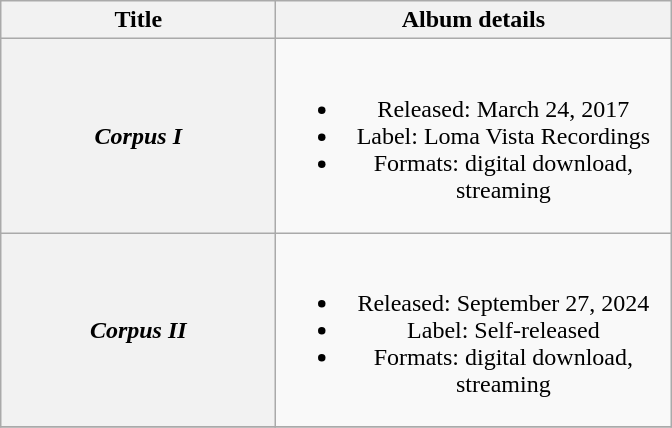<table class="wikitable plainrowheaders" style="text-align:center;">
<tr>
<th scope="col" style="width:11em;">Title</th>
<th scope="col" style="width:16em;">Album details</th>
</tr>
<tr>
<th scope="row"><em>Corpus I</em></th>
<td><br><ul><li>Released: March 24, 2017</li><li>Label: Loma Vista Recordings</li><li>Formats: digital download, streaming</li></ul></td>
</tr>
<tr>
<th scope="row"><em>Corpus II</em></th>
<td><br><ul><li>Released: September 27, 2024</li><li>Label: Self-released</li><li>Formats: digital download, streaming</li></ul></td>
</tr>
<tr>
</tr>
</table>
